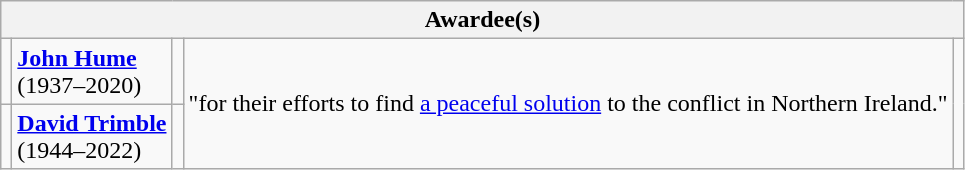<table class="wikitable">
<tr>
<th colspan="5">Awardee(s)</th>
</tr>
<tr>
<td></td>
<td><strong><a href='#'>John Hume</a></strong><br>(1937–2020)</td>
<td></td>
<td rowspan="2">"for their efforts to find <a href='#'>a peaceful solution</a> to the conflict in Northern Ireland."</td>
<td rowspan="2"></td>
</tr>
<tr>
<td></td>
<td><strong><a href='#'>David Trimble</a></strong><br>(1944–2022)</td>
<td></td>
</tr>
</table>
